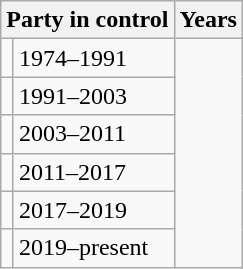<table class="wikitable">
<tr>
<th colspan="2">Party in control</th>
<th>Years</th>
</tr>
<tr>
<td></td>
<td>1974–1991</td>
</tr>
<tr>
<td></td>
<td>1991–2003</td>
</tr>
<tr>
<td></td>
<td>2003–2011</td>
</tr>
<tr>
<td></td>
<td>2011–2017</td>
</tr>
<tr>
<td></td>
<td>2017–2019</td>
</tr>
<tr>
<td></td>
<td>2019–present</td>
</tr>
</table>
